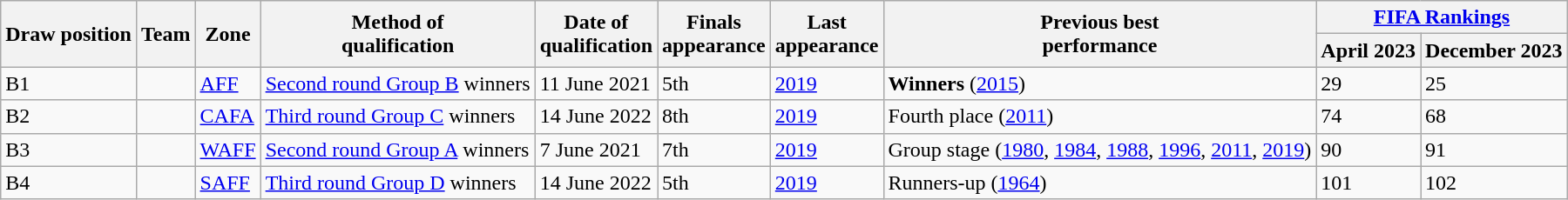<table class="wikitable sortable">
<tr>
<th rowspan=2>Draw position</th>
<th rowspan=2>Team</th>
<th rowspan=2>Zone</th>
<th rowspan=2>Method of<br>qualification</th>
<th rowspan=2>Date of<br>qualification</th>
<th rowspan=2>Finals<br>appearance</th>
<th rowspan=2>Last<br>appearance</th>
<th rowspan=2>Previous best<br>performance</th>
<th colspan=2><a href='#'>FIFA Rankings</a></th>
</tr>
<tr>
<th>April 2023</th>
<th>December 2023</th>
</tr>
<tr>
<td>B1</td>
<td style=white-space:nowrap></td>
<td><a href='#'>AFF</a></td>
<td data-sort-value="B1"><a href='#'>Second round Group B</a> winners</td>
<td data-sort-value="5">11 June 2021</td>
<td>5th</td>
<td><a href='#'>2019</a></td>
<td data-sort-value="2.1"><strong>Winners</strong> (<a href='#'>2015</a>)</td>
<td>29</td>
<td>25</td>
</tr>
<tr>
<td>B2</td>
<td style=white-space:nowrap></td>
<td><a href='#'>CAFA</a></td>
<td data-sort-value="C1"><a href='#'>Third round Group C</a> winners</td>
<td data-sort-value="15">14 June 2022</td>
<td>8th</td>
<td><a href='#'>2019</a></td>
<td data-sort-value="2.2">Fourth place (<a href='#'>2011</a>)</td>
<td>74</td>
<td>68</td>
</tr>
<tr>
<td>B3</td>
<td style=white-space:nowrap></td>
<td><a href='#'>WAFF</a></td>
<td data-sort-value="A1"><a href='#'>Second round Group A</a> winners</td>
<td data-sort-value="3">7 June 2021</td>
<td>7th</td>
<td><a href='#'>2019</a></td>
<td data-sort-value="2.3">Group stage (<a href='#'>1980</a>, <a href='#'>1984</a>, <a href='#'>1988</a>, <a href='#'>1996</a>, <a href='#'>2011</a>, <a href='#'>2019</a>)</td>
<td>90</td>
<td>91</td>
</tr>
<tr>
<td>B4</td>
<td style=white-space:nowrap></td>
<td><a href='#'>SAFF</a></td>
<td data-sort-value="D1"><a href='#'>Third round Group D</a> winners</td>
<td data-sort-value="17">14 June 2022</td>
<td>5th</td>
<td><a href='#'>2019</a></td>
<td data-sort-value="2.4">Runners-up (<a href='#'>1964</a>)</td>
<td>101</td>
<td>102</td>
</tr>
</table>
